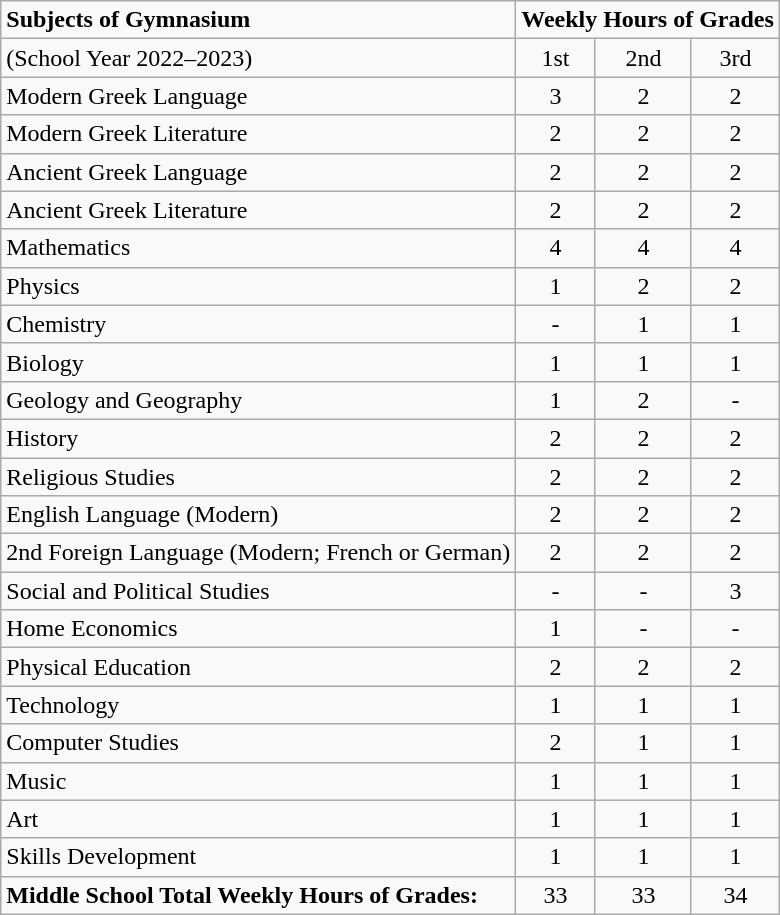<table class="wikitable" border="0">
<tr>
<td><strong>Subjects of Gymnasium</strong></td>
<td colspan="6"><strong>Weekly Hours of Grades</strong></td>
</tr>
<tr style="text-align:center;">
<td style="text-align:left;">(School Year 2022–2023)</td>
<td>1st</td>
<td>2nd</td>
<td>3rd</td>
</tr>
<tr>
<td>Modern Greek Language</td>
<td style="text-align:center;">3</td>
<td style="text-align:center;">2</td>
<td style="text-align:center;">2</td>
</tr>
<tr>
<td>Modern Greek Literature</td>
<td style="text-align:center;">2</td>
<td style="text-align:center;">2</td>
<td style="text-align:center;">2</td>
</tr>
<tr>
<td>Ancient Greek Language</td>
<td style="text-align:center;">2</td>
<td style="text-align:center;">2</td>
<td style="text-align:center;">2</td>
</tr>
<tr>
<td>Ancient Greek Literature</td>
<td style="text-align:center;">2</td>
<td style="text-align:center;">2</td>
<td style="text-align:center;">2</td>
</tr>
<tr>
<td>Mathematics</td>
<td style="text-align:center;">4</td>
<td style="text-align:center;">4</td>
<td style="text-align:center;">4</td>
</tr>
<tr>
<td>Physics</td>
<td style="text-align:center;">1</td>
<td style="text-align:center;">2</td>
<td style="text-align:center;">2</td>
</tr>
<tr>
<td>Chemistry</td>
<td style="text-align:center;">-</td>
<td style="text-align:center;">1</td>
<td style="text-align:center;">1</td>
</tr>
<tr>
<td>Biology</td>
<td style="text-align:center;">1</td>
<td style="text-align:center;">1</td>
<td style="text-align:center;">1</td>
</tr>
<tr>
<td>Geology and Geography</td>
<td style="text-align:center;">1</td>
<td style="text-align:center;">2</td>
<td style="text-align:center;">-</td>
</tr>
<tr>
<td>History</td>
<td style="text-align:center;">2</td>
<td style="text-align:center;">2</td>
<td style="text-align:center;">2</td>
</tr>
<tr>
<td>Religious Studies</td>
<td style="text-align:center;">2</td>
<td style="text-align:center;">2</td>
<td style="text-align:center;">2</td>
</tr>
<tr>
<td>English Language (Modern)</td>
<td style="text-align:center;">2</td>
<td style="text-align:center;">2</td>
<td style="text-align:center;">2</td>
</tr>
<tr>
<td>2nd Foreign Language (Modern; French or German)</td>
<td style="text-align:center;">2</td>
<td style="text-align:center;">2</td>
<td style="text-align:center;">2</td>
</tr>
<tr>
<td>Social and Political Studies</td>
<td style="text-align:center;">-</td>
<td style="text-align:center;">-</td>
<td style="text-align:center;">3</td>
</tr>
<tr>
<td>Home Economics</td>
<td style="text-align:center;">1</td>
<td style="text-align:center;">-</td>
<td style="text-align:center;">-</td>
</tr>
<tr>
<td>Physical Education</td>
<td style="text-align:center;">2</td>
<td style="text-align:center;">2</td>
<td style="text-align:center;">2</td>
</tr>
<tr>
<td>Technology</td>
<td style="text-align:center;">1</td>
<td style="text-align:center;">1</td>
<td style="text-align:center;">1</td>
</tr>
<tr>
<td>Computer Studies</td>
<td style="text-align:center;">2</td>
<td style="text-align:center;">1</td>
<td style="text-align:center;">1</td>
</tr>
<tr>
<td>Music</td>
<td style="text-align:center;">1</td>
<td style="text-align:center;">1</td>
<td style="text-align:center;">1</td>
</tr>
<tr>
<td>Art</td>
<td style="text-align:center;">1</td>
<td style="text-align:center;">1</td>
<td style="text-align:center;">1</td>
</tr>
<tr>
<td>Skills Development</td>
<td style="text-align:center;">1</td>
<td style="text-align:center;">1</td>
<td style="text-align:center;">1</td>
</tr>
<tr>
<td><strong>Middle School Total Weekly Hours of Grades:</strong></td>
<td style="text-align:center;">33</td>
<td style="text-align:center;">33</td>
<td style="text-align:center;">34</td>
</tr>
</table>
